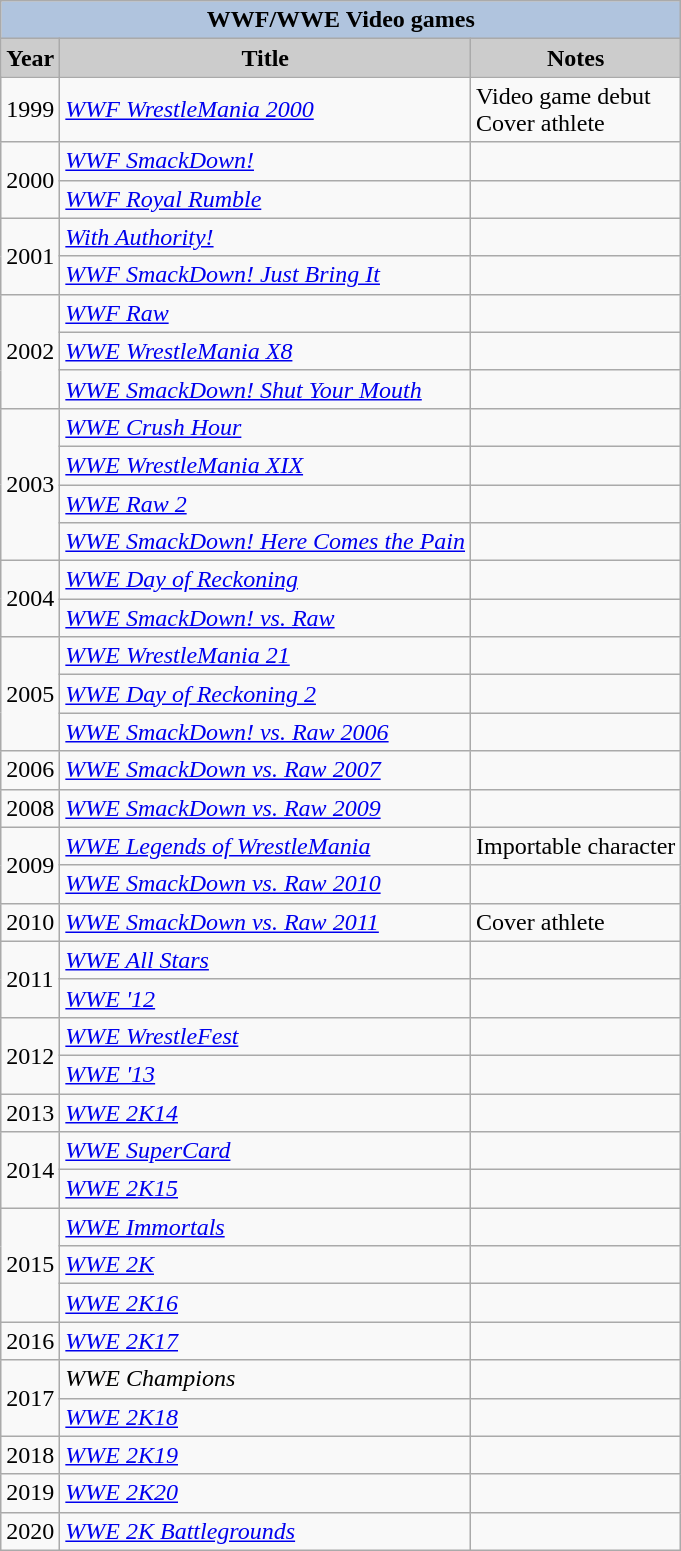<table class="wikitable sortable">
<tr style="text-align:center;">
<th colspan=4 style="background:#B0C4DE;">WWF/WWE Video games</th>
</tr>
<tr style="text-align:center;">
<th style="background:#ccc;">Year</th>
<th style="background:#ccc;">Title</th>
<th style="background:#ccc;">Notes</th>
</tr>
<tr>
<td>1999</td>
<td><em><a href='#'>WWF WrestleMania 2000</a></em></td>
<td>Video game debut <br> Cover athlete</td>
</tr>
<tr>
<td rowspan="2">2000</td>
<td><em><a href='#'>WWF SmackDown!</a></em></td>
<td></td>
</tr>
<tr>
<td><em><a href='#'>WWF Royal Rumble</a></em></td>
<td></td>
</tr>
<tr>
<td rowspan="2">2001</td>
<td><em><a href='#'>With Authority!</a></em></td>
<td></td>
</tr>
<tr>
<td><em><a href='#'>WWF SmackDown! Just Bring It</a></em></td>
<td></td>
</tr>
<tr>
<td rowspan="3">2002</td>
<td><em><a href='#'>WWF Raw</a></em></td>
<td></td>
</tr>
<tr>
<td><em><a href='#'>WWE WrestleMania X8</a></em></td>
<td></td>
</tr>
<tr>
<td><em><a href='#'>WWE SmackDown! Shut Your Mouth</a></em></td>
<td></td>
</tr>
<tr>
<td rowspan="4">2003</td>
<td><em><a href='#'>WWE Crush Hour</a></em></td>
<td></td>
</tr>
<tr>
<td><em><a href='#'>WWE WrestleMania XIX</a></em></td>
<td></td>
</tr>
<tr>
<td><em><a href='#'>WWE Raw 2</a></em></td>
<td></td>
</tr>
<tr>
<td><em><a href='#'>WWE SmackDown! Here Comes the Pain</a></em></td>
<td></td>
</tr>
<tr>
<td rowspan="2">2004</td>
<td><em><a href='#'>WWE Day of Reckoning</a></em></td>
<td></td>
</tr>
<tr>
<td><em><a href='#'>WWE SmackDown! vs. Raw</a></em></td>
<td></td>
</tr>
<tr>
<td rowspan="3">2005</td>
<td><em><a href='#'>WWE WrestleMania 21</a></em></td>
<td></td>
</tr>
<tr>
<td><em><a href='#'>WWE Day of Reckoning 2</a></em></td>
<td></td>
</tr>
<tr>
<td><em><a href='#'>WWE SmackDown! vs. Raw 2006</a></em></td>
<td></td>
</tr>
<tr>
<td>2006</td>
<td><em><a href='#'>WWE SmackDown vs. Raw 2007</a></em></td>
<td></td>
</tr>
<tr>
<td>2008</td>
<td><em><a href='#'>WWE SmackDown vs. Raw 2009</a></em></td>
<td></td>
</tr>
<tr>
<td rowspan="2">2009</td>
<td><em><a href='#'>WWE Legends of WrestleMania</a></em></td>
<td>Importable character</td>
</tr>
<tr>
<td><em><a href='#'>WWE SmackDown vs. Raw 2010</a></em></td>
<td></td>
</tr>
<tr>
<td>2010</td>
<td><em><a href='#'>WWE SmackDown vs. Raw 2011</a></em></td>
<td>Cover athlete</td>
</tr>
<tr>
<td rowspan="2">2011</td>
<td><em><a href='#'>WWE All Stars</a></em></td>
<td></td>
</tr>
<tr>
<td><em><a href='#'>WWE '12</a></em></td>
<td></td>
</tr>
<tr>
<td rowspan="2">2012</td>
<td><em><a href='#'>WWE WrestleFest</a></em></td>
<td></td>
</tr>
<tr>
<td><em><a href='#'>WWE '13</a></em></td>
<td></td>
</tr>
<tr>
<td>2013</td>
<td><em><a href='#'>WWE 2K14</a></em></td>
<td></td>
</tr>
<tr>
<td rowspan="2">2014</td>
<td><em><a href='#'>WWE SuperCard</a></em></td>
<td></td>
</tr>
<tr>
<td><em><a href='#'>WWE 2K15</a></em></td>
<td></td>
</tr>
<tr>
<td rowspan="3">2015</td>
<td><em><a href='#'>WWE Immortals</a></em></td>
<td></td>
</tr>
<tr>
<td><em><a href='#'>WWE 2K</a></em></td>
<td></td>
</tr>
<tr>
<td><em><a href='#'>WWE 2K16</a></em></td>
<td></td>
</tr>
<tr>
<td>2016</td>
<td><em><a href='#'>WWE 2K17</a></em></td>
<td></td>
</tr>
<tr>
<td rowspan="2">2017</td>
<td><em>WWE Champions</em></td>
<td></td>
</tr>
<tr>
<td><em><a href='#'>WWE 2K18</a></em></td>
<td></td>
</tr>
<tr>
<td>2018</td>
<td><em><a href='#'>WWE 2K19</a></em></td>
<td></td>
</tr>
<tr>
<td>2019</td>
<td><em><a href='#'>WWE 2K20</a></em></td>
<td></td>
</tr>
<tr>
<td>2020</td>
<td><em><a href='#'>WWE 2K Battlegrounds</a></em></td>
<td></td>
</tr>
</table>
